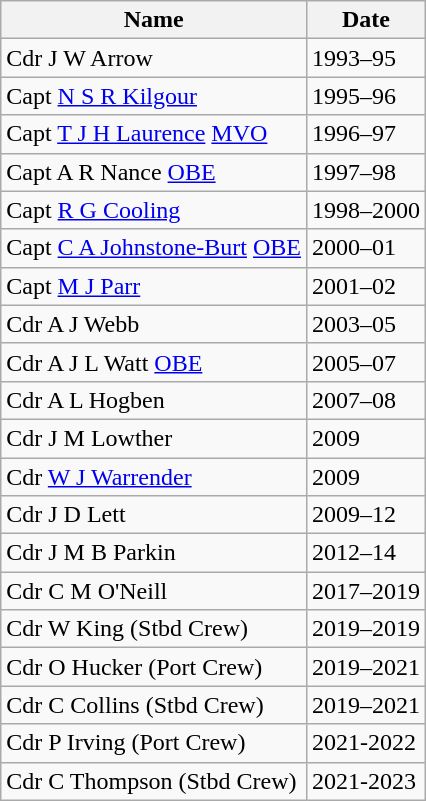<table class="wikitable">
<tr>
<th>Name</th>
<th>Date</th>
</tr>
<tr>
<td>Cdr J W Arrow</td>
<td>1993–95</td>
</tr>
<tr>
<td>Capt <a href='#'>N S R Kilgour</a></td>
<td>1995–96</td>
</tr>
<tr>
<td>Capt <a href='#'>T J H Laurence</a> <a href='#'>MVO</a></td>
<td>1996–97</td>
</tr>
<tr>
<td>Capt A R Nance <a href='#'>OBE</a></td>
<td>1997–98</td>
</tr>
<tr>
<td>Capt <a href='#'>R G Cooling</a></td>
<td>1998–2000</td>
</tr>
<tr>
<td>Capt <a href='#'>C A Johnstone-Burt</a> <a href='#'>OBE</a></td>
<td>2000–01</td>
</tr>
<tr>
<td>Capt <a href='#'>M J Parr</a></td>
<td>2001–02</td>
</tr>
<tr>
<td>Cdr A J Webb</td>
<td>2003–05</td>
</tr>
<tr>
<td>Cdr A J L Watt <a href='#'>OBE</a></td>
<td>2005–07</td>
</tr>
<tr>
<td>Cdr A L Hogben</td>
<td>2007–08</td>
</tr>
<tr>
<td>Cdr J M Lowther</td>
<td>2009</td>
</tr>
<tr>
<td>Cdr <a href='#'>W J Warrender</a></td>
<td>2009</td>
</tr>
<tr>
<td>Cdr J D Lett</td>
<td>2009–12</td>
</tr>
<tr>
<td>Cdr J M B Parkin</td>
<td>2012–14</td>
</tr>
<tr>
<td>Cdr C M O'Neill</td>
<td>2017–2019</td>
</tr>
<tr>
<td>Cdr W King (Stbd Crew)</td>
<td>2019–2019</td>
</tr>
<tr>
<td>Cdr O Hucker (Port Crew)</td>
<td>2019–2021</td>
</tr>
<tr>
<td>Cdr C Collins (Stbd Crew)</td>
<td>2019–2021</td>
</tr>
<tr>
<td>Cdr P Irving (Port Crew)</td>
<td>2021-2022</td>
</tr>
<tr>
<td>Cdr C Thompson (Stbd Crew)</td>
<td>2021-2023</td>
</tr>
</table>
